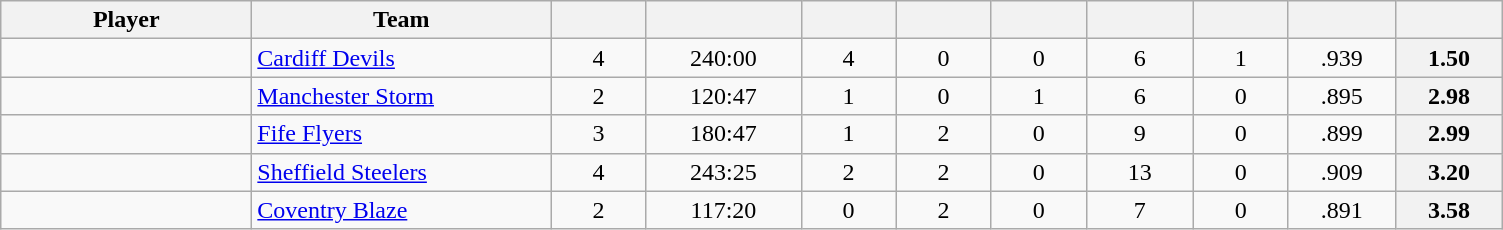<table class="wikitable sortable" style="text-align: center">
<tr>
<th style="width: 10em;">Player</th>
<th style="width: 12em;">Team</th>
<th style="width: 3.5em;"></th>
<th style="width: 6em;"></th>
<th style="width: 3.5em;"></th>
<th style="width: 3.5em;"></th>
<th style="width: 3.5em;"></th>
<th style="width: 4em;"></th>
<th style="width: 3.5em;"></th>
<th style="width: 4em;"></th>
<th style="width: 4em;"></th>
</tr>
<tr>
<td style="text-align:left;"></td>
<td style="text-align:left;"><a href='#'>Cardiff Devils</a></td>
<td>4</td>
<td>240:00</td>
<td>4</td>
<td>0</td>
<td>0</td>
<td>6</td>
<td>1</td>
<td>.939</td>
<th>1.50</th>
</tr>
<tr>
<td style="text-align:left;"></td>
<td style="text-align:left;"><a href='#'>Manchester Storm</a></td>
<td>2</td>
<td>120:47</td>
<td>1</td>
<td>0</td>
<td>1</td>
<td>6</td>
<td>0</td>
<td>.895</td>
<th>2.98</th>
</tr>
<tr>
<td style="text-align:left;"></td>
<td style="text-align:left;"><a href='#'>Fife Flyers</a></td>
<td>3</td>
<td>180:47</td>
<td>1</td>
<td>2</td>
<td>0</td>
<td>9</td>
<td>0</td>
<td>.899</td>
<th>2.99</th>
</tr>
<tr>
<td style="text-align:left;"></td>
<td style="text-align:left;"><a href='#'>Sheffield Steelers</a></td>
<td>4</td>
<td>243:25</td>
<td>2</td>
<td>2</td>
<td>0</td>
<td>13</td>
<td>0</td>
<td>.909</td>
<th>3.20</th>
</tr>
<tr>
<td style="text-align:left;"></td>
<td style="text-align:left;"><a href='#'>Coventry Blaze</a></td>
<td>2</td>
<td>117:20</td>
<td>0</td>
<td>2</td>
<td>0</td>
<td>7</td>
<td>0</td>
<td>.891</td>
<th>3.58</th>
</tr>
</table>
